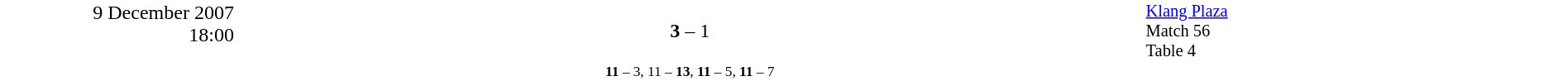<table style="width:100%; background:#ffffff;" cellspacing="0">
<tr>
<td rowspan="2" width="15%" style="text-align:right; vertical-align:top;">9 December 2007<br>18:00<br></td>
<td width="25%" style="text-align:right"><strong></strong></td>
<td width="8%" style="text-align:center"><strong>3</strong> – 1</td>
<td width="25%"></td>
<td width="27%" style="font-size:85%; vertical-align:top;"><a href='#'>Klang Plaza</a><br>Match 56<br>Table 4</td>
</tr>
<tr width="58%" style="font-size:85%;vertical-align:top;"|>
<td colspan="3" style="font-size:85%; text-align:center; vertical-align:top;"><strong>11</strong> – 3, 11 – <strong>13</strong>, <strong>11</strong> – 5, <strong>11</strong> – 7</td>
</tr>
</table>
